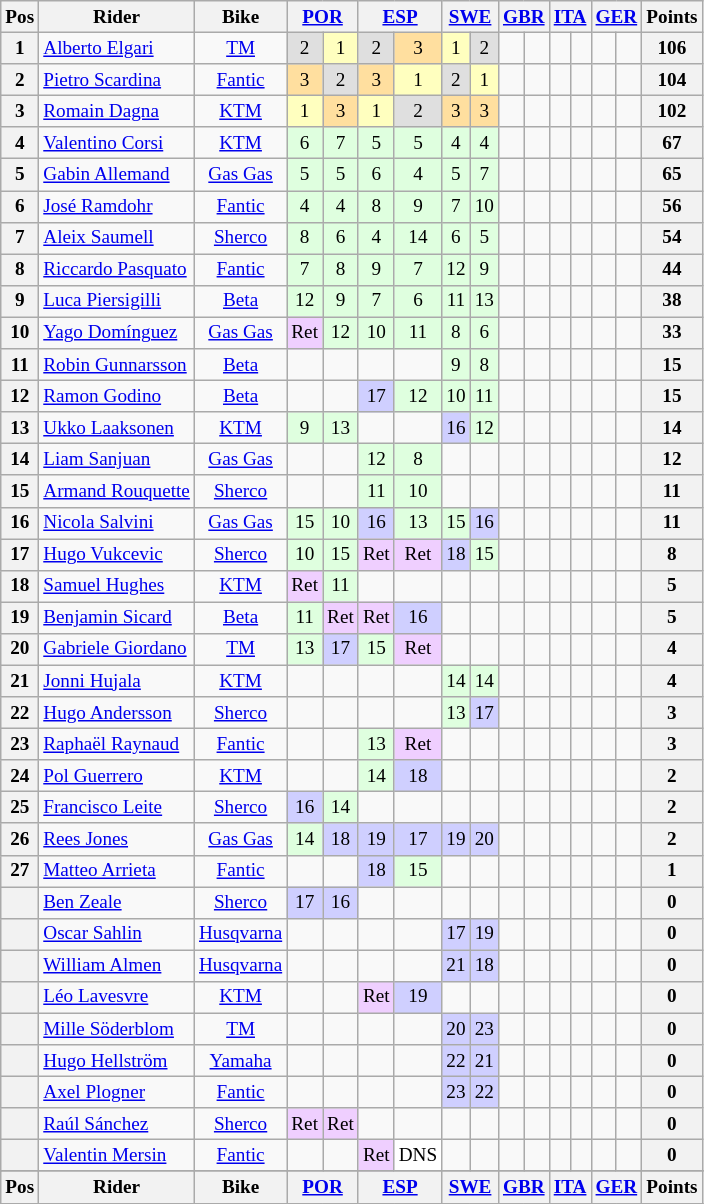<table class="wikitable" style="font-size: 80%; text-align:center">
<tr valign="top">
<th valign="middle">Pos</th>
<th valign="middle">Rider</th>
<th valign="middle">Bike</th>
<th colspan=2><a href='#'>POR</a><br></th>
<th colspan=2><a href='#'>ESP</a><br></th>
<th colspan=2><a href='#'>SWE</a><br></th>
<th colspan=2><a href='#'>GBR</a><br></th>
<th colspan=2><a href='#'>ITA</a><br></th>
<th colspan=2><a href='#'>GER</a><br></th>
<th valign="middle">Points</th>
</tr>
<tr>
<th>1</th>
<td align=left> <a href='#'>Alberto Elgari</a></td>
<td><a href='#'>TM</a></td>
<td style="background:#dfdfdf;">2</td>
<td style="background:#ffffbf;">1</td>
<td style="background:#dfdfdf;">2</td>
<td style="background:#ffdf9f;">3</td>
<td style="background:#ffffbf;">1</td>
<td style="background:#dfdfdf;">2</td>
<td></td>
<td></td>
<td></td>
<td></td>
<td></td>
<td></td>
<th>106</th>
</tr>
<tr>
<th>2</th>
<td align=left> <a href='#'>Pietro Scardina</a></td>
<td><a href='#'>Fantic</a></td>
<td style="background:#ffdf9f;">3</td>
<td style="background:#dfdfdf;">2</td>
<td style="background:#ffdf9f;">3</td>
<td style="background:#ffffbf;">1</td>
<td style="background:#dfdfdf;">2</td>
<td style="background:#ffffbf;">1</td>
<td></td>
<td></td>
<td></td>
<td></td>
<td></td>
<td></td>
<th>104</th>
</tr>
<tr>
<th>3</th>
<td align=left> <a href='#'>Romain Dagna</a></td>
<td><a href='#'>KTM</a></td>
<td style="background:#ffffbf;">1</td>
<td style="background:#ffdf9f;">3</td>
<td style="background:#ffffbf;">1</td>
<td style="background:#dfdfdf;">2</td>
<td style="background:#ffdf9f;">3</td>
<td style="background:#ffdf9f;">3</td>
<td></td>
<td></td>
<td></td>
<td></td>
<td></td>
<td></td>
<th>102</th>
</tr>
<tr>
<th>4</th>
<td align=left> <a href='#'>Valentino Corsi</a></td>
<td><a href='#'>KTM</a></td>
<td style="background:#dfffdf;">6</td>
<td style="background:#dfffdf;">7</td>
<td style="background:#dfffdf;">5</td>
<td style="background:#dfffdf;">5</td>
<td style="background:#dfffdf;">4</td>
<td style="background:#dfffdf;">4</td>
<td></td>
<td></td>
<td></td>
<td></td>
<td></td>
<td></td>
<th>67</th>
</tr>
<tr>
<th>5</th>
<td align=left> <a href='#'>Gabin Allemand</a></td>
<td><a href='#'>Gas Gas</a></td>
<td style="background:#dfffdf;">5</td>
<td style="background:#dfffdf;">5</td>
<td style="background:#dfffdf;">6</td>
<td style="background:#dfffdf;">4</td>
<td style="background:#dfffdf;">5</td>
<td style="background:#dfffdf;">7</td>
<td></td>
<td></td>
<td></td>
<td></td>
<td></td>
<td></td>
<th>65</th>
</tr>
<tr>
<th>6</th>
<td align=left> <a href='#'>José Ramdohr</a></td>
<td><a href='#'>Fantic</a></td>
<td style="background:#dfffdf;">4</td>
<td style="background:#dfffdf;">4</td>
<td style="background:#dfffdf;">8</td>
<td style="background:#dfffdf;">9</td>
<td style="background:#dfffdf;">7</td>
<td style="background:#dfffdf;">10</td>
<td></td>
<td></td>
<td></td>
<td></td>
<td></td>
<td></td>
<th>56</th>
</tr>
<tr>
<th>7</th>
<td align=left> <a href='#'>Aleix Saumell</a></td>
<td><a href='#'>Sherco</a></td>
<td style="background:#dfffdf;">8</td>
<td style="background:#dfffdf;">6</td>
<td style="background:#dfffdf;">4</td>
<td style="background:#dfffdf;">14</td>
<td style="background:#dfffdf;">6</td>
<td style="background:#dfffdf;">5</td>
<td></td>
<td></td>
<td></td>
<td></td>
<td></td>
<td></td>
<th>54</th>
</tr>
<tr>
<th>8</th>
<td align=left> <a href='#'>Riccardo Pasquato</a></td>
<td><a href='#'>Fantic</a></td>
<td style="background:#dfffdf;">7</td>
<td style="background:#dfffdf;">8</td>
<td style="background:#dfffdf;">9</td>
<td style="background:#dfffdf;">7</td>
<td style="background:#dfffdf;">12</td>
<td style="background:#dfffdf;">9</td>
<td></td>
<td></td>
<td></td>
<td></td>
<td></td>
<td></td>
<th>44</th>
</tr>
<tr>
<th>9</th>
<td align=left> <a href='#'>Luca Piersigilli</a></td>
<td><a href='#'>Beta</a></td>
<td style="background:#dfffdf;">12</td>
<td style="background:#dfffdf;">9</td>
<td style="background:#dfffdf;">7</td>
<td style="background:#dfffdf;">6</td>
<td style="background:#dfffdf;">11</td>
<td style="background:#dfffdf;">13</td>
<td></td>
<td></td>
<td></td>
<td></td>
<td></td>
<td></td>
<th>38</th>
</tr>
<tr>
<th>10</th>
<td align=left> <a href='#'>Yago Domínguez</a></td>
<td><a href='#'>Gas Gas</a></td>
<td style="background:#efcfff;">Ret</td>
<td style="background:#dfffdf;">12</td>
<td style="background:#dfffdf;">10</td>
<td style="background:#dfffdf;">11</td>
<td style="background:#dfffdf;">8</td>
<td style="background:#dfffdf;">6</td>
<td></td>
<td></td>
<td></td>
<td></td>
<td></td>
<td></td>
<th>33</th>
</tr>
<tr>
<th>11</th>
<td align=left> <a href='#'>Robin Gunnarsson</a></td>
<td><a href='#'>Beta</a></td>
<td></td>
<td></td>
<td></td>
<td></td>
<td style="background:#dfffdf;">9</td>
<td style="background:#dfffdf;">8</td>
<td></td>
<td></td>
<td></td>
<td></td>
<td></td>
<td></td>
<th>15</th>
</tr>
<tr>
<th>12</th>
<td align=left> <a href='#'>Ramon Godino</a></td>
<td><a href='#'>Beta</a></td>
<td></td>
<td></td>
<td style="background:#cfcfff;">17</td>
<td style="background:#dfffdf;">12</td>
<td style="background:#dfffdf;">10</td>
<td style="background:#dfffdf;">11</td>
<td></td>
<td></td>
<td></td>
<td></td>
<td></td>
<td></td>
<th>15</th>
</tr>
<tr>
<th>13</th>
<td align=left> <a href='#'>Ukko Laaksonen</a></td>
<td><a href='#'>KTM</a></td>
<td style="background:#dfffdf;">9</td>
<td style="background:#dfffdf;">13</td>
<td></td>
<td></td>
<td style="background:#cfcfff;">16</td>
<td style="background:#dfffdf;">12</td>
<td></td>
<td></td>
<td></td>
<td></td>
<td></td>
<td></td>
<th>14</th>
</tr>
<tr>
<th>14</th>
<td align=left> <a href='#'>Liam Sanjuan</a></td>
<td><a href='#'>Gas Gas</a></td>
<td></td>
<td></td>
<td style="background:#dfffdf;">12</td>
<td style="background:#dfffdf;">8</td>
<td></td>
<td></td>
<td></td>
<td></td>
<td></td>
<td></td>
<td></td>
<td></td>
<th>12</th>
</tr>
<tr>
<th>15</th>
<td align=left> <a href='#'>Armand Rouquette</a></td>
<td><a href='#'>Sherco</a></td>
<td></td>
<td></td>
<td style="background:#dfffdf;">11</td>
<td style="background:#dfffdf;">10</td>
<td></td>
<td></td>
<td></td>
<td></td>
<td></td>
<td></td>
<td></td>
<td></td>
<th>11</th>
</tr>
<tr>
<th>16</th>
<td align=left> <a href='#'>Nicola Salvini</a></td>
<td><a href='#'>Gas Gas</a></td>
<td style="background:#dfffdf;">15</td>
<td style="background:#dfffdf;">10</td>
<td style="background:#cfcfff;">16</td>
<td style="background:#dfffdf;">13</td>
<td style="background:#dfffdf;">15</td>
<td style="background:#cfcfff;">16</td>
<td></td>
<td></td>
<td></td>
<td></td>
<td></td>
<td></td>
<th>11</th>
</tr>
<tr>
<th>17</th>
<td align=left> <a href='#'>Hugo Vukcevic</a></td>
<td><a href='#'>Sherco</a></td>
<td style="background:#dfffdf;">10</td>
<td style="background:#dfffdf;">15</td>
<td style="background:#efcfff;">Ret</td>
<td style="background:#efcfff;">Ret</td>
<td style="background:#cfcfff;">18</td>
<td style="background:#dfffdf;">15</td>
<td></td>
<td></td>
<td></td>
<td></td>
<td></td>
<td></td>
<th>8</th>
</tr>
<tr>
<th>18</th>
<td align=left> <a href='#'>Samuel Hughes</a></td>
<td><a href='#'>KTM</a></td>
<td style="background:#efcfff;">Ret</td>
<td style="background:#dfffdf;">11</td>
<td></td>
<td></td>
<td></td>
<td></td>
<td></td>
<td></td>
<td></td>
<td></td>
<td></td>
<td></td>
<th>5</th>
</tr>
<tr>
<th>19</th>
<td align=left> <a href='#'>Benjamin Sicard</a></td>
<td><a href='#'>Beta</a></td>
<td style="background:#dfffdf;">11</td>
<td style="background:#efcfff;">Ret</td>
<td style="background:#efcfff;">Ret</td>
<td style="background:#cfcfff;">16</td>
<td></td>
<td></td>
<td></td>
<td></td>
<td></td>
<td></td>
<td></td>
<td></td>
<th>5</th>
</tr>
<tr>
<th>20</th>
<td align=left> <a href='#'>Gabriele Giordano</a></td>
<td><a href='#'>TM</a></td>
<td style="background:#dfffdf;">13</td>
<td style="background:#cfcfff;">17</td>
<td style="background:#dfffdf;">15</td>
<td style="background:#efcfff;">Ret</td>
<td></td>
<td></td>
<td></td>
<td></td>
<td></td>
<td></td>
<td></td>
<td></td>
<th>4</th>
</tr>
<tr>
<th>21</th>
<td align=left> <a href='#'>Jonni Hujala</a></td>
<td><a href='#'>KTM</a></td>
<td></td>
<td></td>
<td></td>
<td></td>
<td style="background:#dfffdf;">14</td>
<td style="background:#dfffdf;">14</td>
<td></td>
<td></td>
<td></td>
<td></td>
<td></td>
<td></td>
<th>4</th>
</tr>
<tr>
<th>22</th>
<td align=left> <a href='#'>Hugo Andersson</a></td>
<td><a href='#'>Sherco</a></td>
<td></td>
<td></td>
<td></td>
<td></td>
<td style="background:#dfffdf;">13</td>
<td style="background:#cfcfff;">17</td>
<td></td>
<td></td>
<td></td>
<td></td>
<td></td>
<td></td>
<th>3</th>
</tr>
<tr>
<th>23</th>
<td align=left> <a href='#'>Raphaël Raynaud</a></td>
<td><a href='#'>Fantic</a></td>
<td></td>
<td></td>
<td style="background:#dfffdf;">13</td>
<td style="background:#efcfff;">Ret</td>
<td></td>
<td></td>
<td></td>
<td></td>
<td></td>
<td></td>
<td></td>
<td></td>
<th>3</th>
</tr>
<tr>
<th>24</th>
<td align=left> <a href='#'>Pol Guerrero</a></td>
<td><a href='#'>KTM</a></td>
<td></td>
<td></td>
<td style="background:#dfffdf;">14</td>
<td style="background:#cfcfff;">18</td>
<td></td>
<td></td>
<td></td>
<td></td>
<td></td>
<td></td>
<td></td>
<td></td>
<th>2</th>
</tr>
<tr>
<th>25</th>
<td align=left> <a href='#'>Francisco Leite</a></td>
<td><a href='#'>Sherco</a></td>
<td style="background:#cfcfff;">16</td>
<td style="background:#dfffdf;">14</td>
<td></td>
<td></td>
<td></td>
<td></td>
<td></td>
<td></td>
<td></td>
<td></td>
<td></td>
<td></td>
<th>2</th>
</tr>
<tr>
<th>26</th>
<td align=left> <a href='#'>Rees Jones</a></td>
<td><a href='#'>Gas Gas</a></td>
<td style="background:#dfffdf;">14</td>
<td style="background:#cfcfff;">18</td>
<td style="background:#cfcfff;">19</td>
<td style="background:#cfcfff;">17</td>
<td style="background:#cfcfff;">19</td>
<td style="background:#cfcfff;">20</td>
<td></td>
<td></td>
<td></td>
<td></td>
<td></td>
<td></td>
<th>2</th>
</tr>
<tr>
<th>27</th>
<td align=left> <a href='#'>Matteo Arrieta</a></td>
<td><a href='#'>Fantic</a></td>
<td></td>
<td></td>
<td style="background:#cfcfff;">18</td>
<td style="background:#dfffdf;">15</td>
<td></td>
<td></td>
<td></td>
<td></td>
<td></td>
<td></td>
<td></td>
<td></td>
<th>1</th>
</tr>
<tr>
<th></th>
<td align=left> <a href='#'>Ben Zeale</a></td>
<td><a href='#'>Sherco</a></td>
<td style="background:#cfcfff;">17</td>
<td style="background:#cfcfff;">16</td>
<td></td>
<td></td>
<td></td>
<td></td>
<td></td>
<td></td>
<td></td>
<td></td>
<td></td>
<td></td>
<th>0</th>
</tr>
<tr>
<th></th>
<td align=left> <a href='#'>Oscar Sahlin</a></td>
<td><a href='#'>Husqvarna</a></td>
<td></td>
<td></td>
<td></td>
<td></td>
<td style="background:#cfcfff;">17</td>
<td style="background:#cfcfff;">19</td>
<td></td>
<td></td>
<td></td>
<td></td>
<td></td>
<td></td>
<th>0</th>
</tr>
<tr>
<th></th>
<td align=left> <a href='#'>William Almen</a></td>
<td><a href='#'>Husqvarna</a></td>
<td></td>
<td></td>
<td></td>
<td></td>
<td style="background:#cfcfff;">21</td>
<td style="background:#cfcfff;">18</td>
<td></td>
<td></td>
<td></td>
<td></td>
<td></td>
<td></td>
<th>0</th>
</tr>
<tr>
<th></th>
<td align=left> <a href='#'>Léo Lavesvre</a></td>
<td><a href='#'>KTM</a></td>
<td></td>
<td></td>
<td style="background:#efcfff;">Ret</td>
<td style="background:#cfcfff;">19</td>
<td></td>
<td></td>
<td></td>
<td></td>
<td></td>
<td></td>
<td></td>
<td></td>
<th>0</th>
</tr>
<tr>
<th></th>
<td align=left> <a href='#'>Mille Söderblom</a></td>
<td><a href='#'>TM</a></td>
<td></td>
<td></td>
<td></td>
<td></td>
<td style="background:#cfcfff;">20</td>
<td style="background:#cfcfff;">23</td>
<td></td>
<td></td>
<td></td>
<td></td>
<td></td>
<td></td>
<th>0</th>
</tr>
<tr>
<th></th>
<td align=left> <a href='#'>Hugo Hellström</a></td>
<td><a href='#'>Yamaha</a></td>
<td></td>
<td></td>
<td></td>
<td></td>
<td style="background:#cfcfff;">22</td>
<td style="background:#cfcfff;">21</td>
<td></td>
<td></td>
<td></td>
<td></td>
<td></td>
<td></td>
<th>0</th>
</tr>
<tr>
<th></th>
<td align=left> <a href='#'>Axel Plogner</a></td>
<td><a href='#'>Fantic</a></td>
<td></td>
<td></td>
<td></td>
<td></td>
<td style="background:#cfcfff;">23</td>
<td style="background:#cfcfff;">22</td>
<td></td>
<td></td>
<td></td>
<td></td>
<td></td>
<td></td>
<th>0</th>
</tr>
<tr>
<th></th>
<td align=left> <a href='#'>Raúl Sánchez</a></td>
<td><a href='#'>Sherco</a></td>
<td style="background:#efcfff;">Ret</td>
<td style="background:#efcfff;">Ret</td>
<td></td>
<td></td>
<td></td>
<td></td>
<td></td>
<td></td>
<td></td>
<td></td>
<td></td>
<td></td>
<th>0</th>
</tr>
<tr>
<th></th>
<td align=left> <a href='#'>Valentin Mersin</a></td>
<td><a href='#'>Fantic</a></td>
<td></td>
<td></td>
<td style="background:#efcfff;">Ret</td>
<td style="background:#ffffff;">DNS</td>
<td></td>
<td></td>
<td></td>
<td></td>
<td></td>
<td></td>
<td></td>
<td></td>
<th>0</th>
</tr>
<tr>
</tr>
<tr valign="top">
<th valign="middle">Pos</th>
<th valign="middle">Rider</th>
<th valign="middle">Bike</th>
<th colspan=2><a href='#'>POR</a><br></th>
<th colspan=2><a href='#'>ESP</a><br></th>
<th colspan=2><a href='#'>SWE</a><br></th>
<th colspan=2><a href='#'>GBR</a><br></th>
<th colspan=2><a href='#'>ITA</a><br></th>
<th colspan=2><a href='#'>GER</a><br></th>
<th valign="middle">Points</th>
</tr>
<tr>
</tr>
</table>
